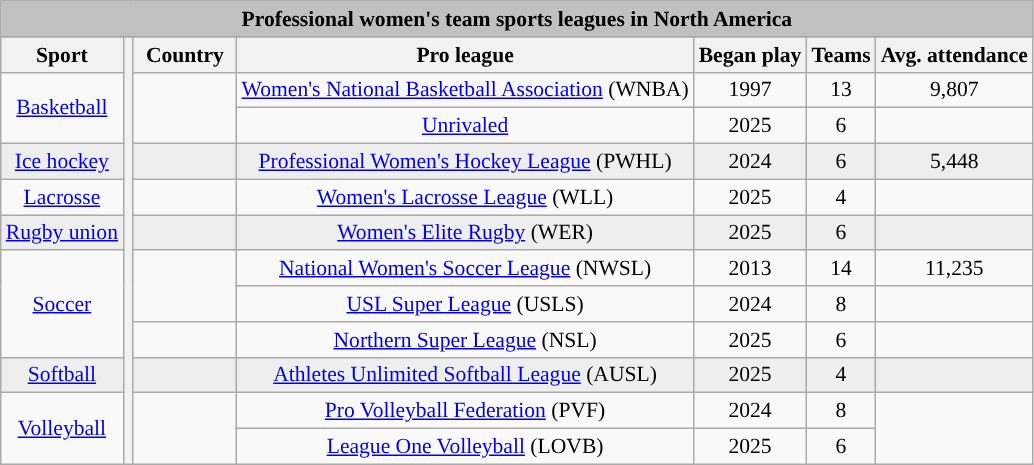<table class="wikitable" style="text-align:left; font-size:90%;">
<tr>
<th colspan=8 style="background:silver;">Professional women's team sports leagues in North America</th>
</tr>
<tr align="center" style="font-weight:bold; background-color:#dddddd;" |>
</tr>
<tr align="center">
<th>Sport</th>
<th rowspan=12 width="1%" bgcolor="ffffff"></th>
<th width=10%>Country</th>
<th>Pro league</th>
<th>Began play</th>
<th>Teams</th>
<th>Avg. attendance</th>
</tr>
<tr align=center>
<td rowspan=2><a href='#'>Basketball</a></td>
<td rowspan=2></td>
<td><a href='#'>Women's National Basketball Association</a> (WNBA)</td>
<td>1997</td>
<td>13</td>
<td>9,807</td>
</tr>
<tr align=center>
<td><a href='#'>Unrivaled</a></td>
<td>2025</td>
<td>6</td>
<td></td>
</tr>
<tr align="Center" bgcolor="#eeeeee">
<td><a href='#'>Ice hockey</a><br></td>
<td><br></td>
<td><a href='#'>Professional Women's Hockey League</a> (PWHL)</td>
<td>2024</td>
<td>6</td>
<td>5,448</td>
</tr>
<tr align="Center">
<td><a href='#'>Lacrosse</a></td>
<td></td>
<td><a href='#'>Women's Lacrosse League</a> (WLL)</td>
<td>2025</td>
<td>4</td>
<td></td>
</tr>
<tr align="Center" bgcolor="#eeeeee">
<td><a href='#'>Rugby union</a></td>
<td></td>
<td><a href='#'>Women's Elite Rugby</a> (WER)</td>
<td>2025</td>
<td>6</td>
<td></td>
</tr>
<tr align="Center">
<td rowspan=3><a href='#'>Soccer</a></td>
<td rowspan=2></td>
<td><a href='#'>National Women's Soccer League</a> (NWSL)</td>
<td>2013</td>
<td>14</td>
<td>11,235</td>
</tr>
<tr align=center>
<td><a href='#'>USL Super League</a> (USLS)</td>
<td>2024</td>
<td>8</td>
<td></td>
</tr>
<tr align=center>
<td></td>
<td><a href='#'>Northern Super League</a> (NSL)</td>
<td>2025</td>
<td>6</td>
<td></td>
</tr>
<tr align="Center" bgcolor="#eeeeee">
<td><a href='#'>Softball</a></td>
<td></td>
<td><a href='#'>Athletes Unlimited Softball League</a> (AUSL)</td>
<td>2025</td>
<td>4</td>
<td></td>
</tr>
<tr align="Center">
<td rowspan=2><a href='#'>Volleyball</a></td>
<td rowspan=2></td>
<td><a href='#'>Pro Volleyball Federation</a> (PVF)</td>
<td>2024</td>
<td>8</td>
</tr>
<tr align="Center">
<td><a href='#'>League One Volleyball</a> (LOVB)</td>
<td>2025</td>
<td>6</td>
</tr>
</table>
